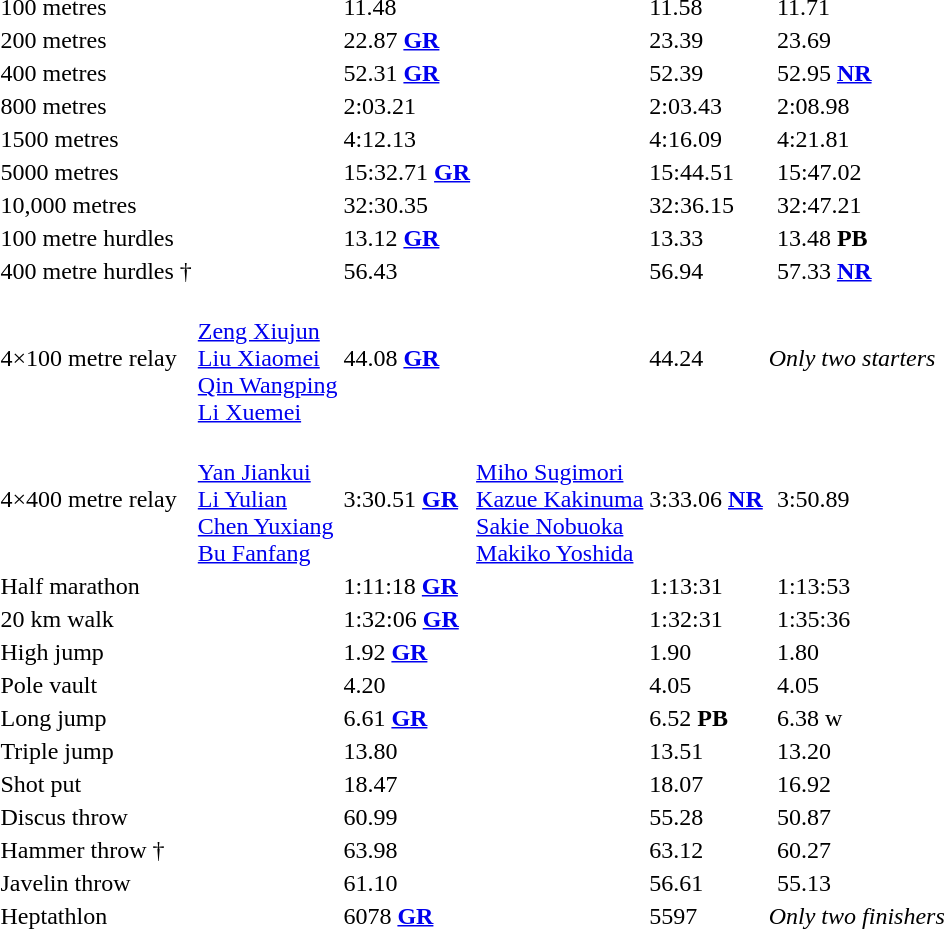<table>
<tr>
<td>100 metres</td>
<td></td>
<td>11.48</td>
<td></td>
<td>11.58</td>
<td></td>
<td>11.71</td>
</tr>
<tr>
<td>200 metres</td>
<td></td>
<td>22.87 <strong><a href='#'>GR</a></strong></td>
<td></td>
<td>23.39</td>
<td></td>
<td>23.69</td>
</tr>
<tr>
<td>400 metres</td>
<td></td>
<td>52.31 <strong><a href='#'>GR</a></strong></td>
<td></td>
<td>52.39</td>
<td></td>
<td>52.95 <strong><a href='#'>NR</a></strong></td>
</tr>
<tr>
<td>800 metres</td>
<td></td>
<td>2:03.21</td>
<td></td>
<td>2:03.43</td>
<td></td>
<td>2:08.98</td>
</tr>
<tr>
<td>1500 metres</td>
<td></td>
<td>4:12.13</td>
<td></td>
<td>4:16.09</td>
<td></td>
<td>4:21.81</td>
</tr>
<tr>
<td>5000 metres</td>
<td></td>
<td>15:32.71 <strong><a href='#'>GR</a></strong></td>
<td></td>
<td>15:44.51</td>
<td></td>
<td>15:47.02</td>
</tr>
<tr>
<td>10,000 metres</td>
<td></td>
<td>32:30.35</td>
<td></td>
<td>32:36.15</td>
<td></td>
<td>32:47.21</td>
</tr>
<tr>
<td>100 metre hurdles</td>
<td></td>
<td>13.12 <strong><a href='#'>GR</a></strong></td>
<td></td>
<td>13.33</td>
<td></td>
<td>13.48 <strong>PB</strong></td>
</tr>
<tr>
<td>400 metre hurdles †</td>
<td></td>
<td>56.43</td>
<td></td>
<td>56.94</td>
<td></td>
<td>57.33 <strong><a href='#'>NR</a></strong></td>
</tr>
<tr>
<td>4×100 metre relay</td>
<td><br><a href='#'>Zeng Xiujun</a><br><a href='#'>Liu Xiaomei</a><br><a href='#'>Qin Wangping</a><br><a href='#'>Li Xuemei</a></td>
<td>44.08 <strong><a href='#'>GR</a></strong></td>
<td></td>
<td>44.24</td>
<td colspan=2><em>Only two starters</em></td>
</tr>
<tr>
<td>4×400 metre relay</td>
<td><br><a href='#'>Yan Jiankui</a><br><a href='#'>Li Yulian</a><br><a href='#'>Chen Yuxiang</a><br><a href='#'>Bu Fanfang</a></td>
<td>3:30.51 <strong><a href='#'>GR</a></strong></td>
<td><br><a href='#'>Miho Sugimori</a><br><a href='#'>Kazue Kakinuma</a><br><a href='#'>Sakie Nobuoka</a><br><a href='#'>Makiko Yoshida</a></td>
<td>3:33.06 <strong><a href='#'>NR</a></strong></td>
<td></td>
<td>3:50.89</td>
</tr>
<tr>
<td>Half marathon</td>
<td></td>
<td>1:11:18 <strong><a href='#'>GR</a></strong></td>
<td></td>
<td>1:13:31</td>
<td></td>
<td>1:13:53</td>
</tr>
<tr>
<td>20 km walk</td>
<td></td>
<td>1:32:06 <strong><a href='#'>GR</a></strong></td>
<td></td>
<td>1:32:31</td>
<td></td>
<td>1:35:36</td>
</tr>
<tr>
<td>High jump</td>
<td></td>
<td>1.92 <strong><a href='#'>GR</a></strong></td>
<td></td>
<td>1.90</td>
<td></td>
<td>1.80</td>
</tr>
<tr>
<td>Pole vault</td>
<td></td>
<td>4.20</td>
<td></td>
<td>4.05</td>
<td></td>
<td>4.05</td>
</tr>
<tr>
<td>Long jump</td>
<td></td>
<td>6.61 <strong><a href='#'>GR</a></strong></td>
<td></td>
<td>6.52 <strong>PB</strong></td>
<td></td>
<td>6.38 w</td>
</tr>
<tr>
<td>Triple jump</td>
<td></td>
<td>13.80</td>
<td></td>
<td>13.51</td>
<td></td>
<td>13.20</td>
</tr>
<tr>
<td>Shot put</td>
<td></td>
<td>18.47</td>
<td></td>
<td>18.07</td>
<td></td>
<td>16.92</td>
</tr>
<tr>
<td>Discus throw</td>
<td></td>
<td>60.99</td>
<td></td>
<td>55.28</td>
<td></td>
<td>50.87</td>
</tr>
<tr>
<td>Hammer throw †</td>
<td></td>
<td>63.98</td>
<td></td>
<td>63.12</td>
<td></td>
<td>60.27</td>
</tr>
<tr>
<td>Javelin throw</td>
<td></td>
<td>61.10</td>
<td></td>
<td>56.61</td>
<td></td>
<td>55.13</td>
</tr>
<tr>
<td>Heptathlon</td>
<td></td>
<td>6078 <strong><a href='#'>GR</a></strong></td>
<td></td>
<td>5597</td>
<td colspan=2><em>Only two finishers</em></td>
</tr>
</table>
